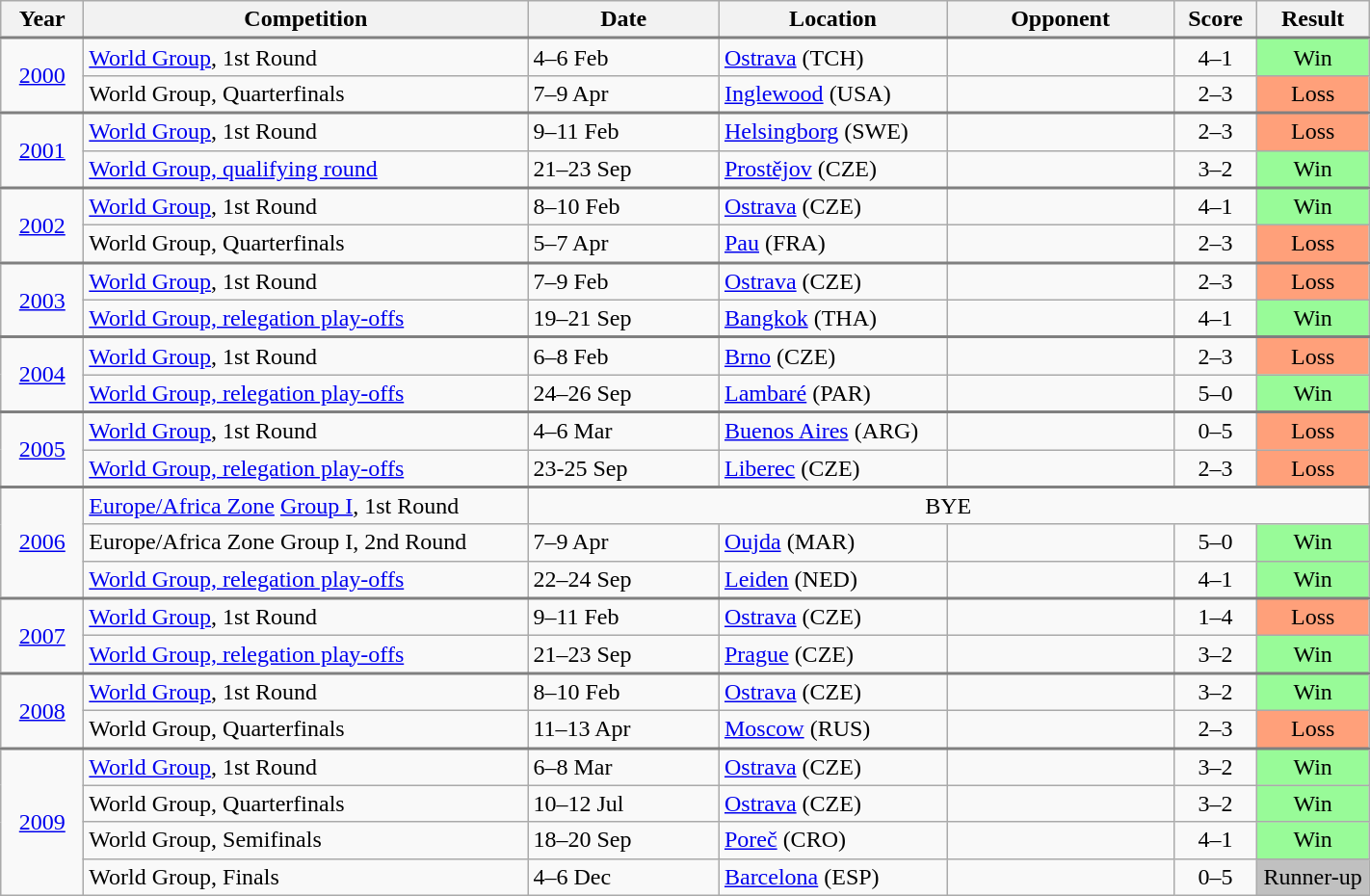<table class="wikitable collapsible collapsed">
<tr>
<th width="50">Year</th>
<th width="300">Competition</th>
<th width="125">Date</th>
<th width="150">Location</th>
<th width="150">Opponent</th>
<th width="50">Score</th>
<th width="70">Result</th>
</tr>
<tr style="border-top:2px solid gray;">
<td align="center" rowspan="2"><a href='#'>2000</a></td>
<td><a href='#'>World Group</a>, 1st Round</td>
<td>4–6 Feb</td>
<td><a href='#'>Ostrava</a> (TCH)</td>
<td></td>
<td align="center">4–1</td>
<td align="center" bgcolor="#98FB98">Win</td>
</tr>
<tr>
<td>World Group, Quarterfinals</td>
<td>7–9 Apr</td>
<td><a href='#'>Inglewood</a> (USA)</td>
<td></td>
<td align="center">2–3</td>
<td align="center" bgcolor="#FFA07A">Loss</td>
</tr>
<tr style="border-top:2px solid gray;">
<td align="center" rowspan="2"><a href='#'>2001</a></td>
<td><a href='#'>World Group</a>, 1st Round</td>
<td>9–11 Feb</td>
<td><a href='#'>Helsingborg</a> (SWE)</td>
<td></td>
<td align="center">2–3</td>
<td align="center" bgcolor="#FFA07A">Loss</td>
</tr>
<tr>
<td><a href='#'>World Group, qualifying round</a></td>
<td>21–23 Sep</td>
<td><a href='#'>Prostějov</a> (CZE)</td>
<td></td>
<td align="center">3–2</td>
<td align="center" bgcolor="#98FB98">Win</td>
</tr>
<tr style="border-top:2px solid gray;">
<td align="center" rowspan="2"><a href='#'>2002</a></td>
<td><a href='#'>World Group</a>, 1st Round</td>
<td>8–10 Feb</td>
<td><a href='#'>Ostrava</a> (CZE)</td>
<td></td>
<td align="center">4–1</td>
<td align="center" bgcolor="#98FB98">Win</td>
</tr>
<tr>
<td>World Group, Quarterfinals</td>
<td>5–7 Apr</td>
<td><a href='#'>Pau</a> (FRA)</td>
<td></td>
<td align="center">2–3</td>
<td align="center" bgcolor="#FFA07A">Loss</td>
</tr>
<tr style="border-top:2px solid gray;">
<td align="center" rowspan="2"><a href='#'>2003</a></td>
<td><a href='#'>World Group</a>, 1st Round</td>
<td>7–9 Feb</td>
<td><a href='#'>Ostrava</a> (CZE)</td>
<td></td>
<td align="center">2–3</td>
<td align="center" bgcolor="#FFA07A">Loss</td>
</tr>
<tr>
<td><a href='#'>World Group, relegation play-offs</a></td>
<td>19–21 Sep</td>
<td><a href='#'>Bangkok</a> (THA)</td>
<td></td>
<td align="center">4–1</td>
<td align="center" bgcolor="#98FB98">Win</td>
</tr>
<tr style="border-top:2px solid gray;">
<td align="center" rowspan="2"><a href='#'>2004</a></td>
<td><a href='#'>World Group</a>, 1st Round</td>
<td>6–8 Feb</td>
<td><a href='#'>Brno</a> (CZE)</td>
<td></td>
<td align="center">2–3</td>
<td align="center" bgcolor="#FFA07A">Loss</td>
</tr>
<tr>
<td><a href='#'>World Group, relegation play-offs</a></td>
<td>24–26 Sep</td>
<td><a href='#'>Lambaré</a> (PAR)</td>
<td></td>
<td align="center">5–0</td>
<td align="center" bgcolor="#98FB98">Win</td>
</tr>
<tr style="border-top:2px solid gray;">
<td align="center" rowspan="2"><a href='#'>2005</a></td>
<td><a href='#'>World Group</a>, 1st Round</td>
<td>4–6 Mar</td>
<td><a href='#'>Buenos Aires</a> (ARG)</td>
<td></td>
<td align="center">0–5</td>
<td align="center" bgcolor="#FFA07A">Loss</td>
</tr>
<tr>
<td><a href='#'>World Group, relegation play-offs</a></td>
<td>23-25 Sep</td>
<td><a href='#'>Liberec</a> (CZE)</td>
<td></td>
<td align="center">2–3</td>
<td align="center" bgcolor="#FFA07A">Loss</td>
</tr>
<tr style="border-top:2px solid gray;">
<td align="center" rowspan="3"><a href='#'>2006</a></td>
<td><a href='#'>Europe/Africa Zone</a> <a href='#'>Group I</a>, 1st Round</td>
<td align=center colspan=5>BYE</td>
</tr>
<tr>
<td>Europe/Africa Zone Group I,  2nd Round</td>
<td>7–9 Apr</td>
<td><a href='#'>Oujda</a> (MAR)</td>
<td></td>
<td align="center">5–0</td>
<td align="center" bgcolor="#98FB98">Win</td>
</tr>
<tr>
<td><a href='#'>World Group, relegation play-offs</a></td>
<td>22–24 Sep</td>
<td><a href='#'>Leiden</a> (NED)</td>
<td></td>
<td align="center">4–1</td>
<td align="center" bgcolor="#98FB98">Win</td>
</tr>
<tr style="border-top:2px solid gray;">
<td align="center" rowspan="2"><a href='#'>2007</a></td>
<td><a href='#'>World Group</a>, 1st Round</td>
<td>9–11 Feb</td>
<td><a href='#'>Ostrava</a> (CZE)</td>
<td></td>
<td align="center">1–4</td>
<td align="center" bgcolor="#FFA07A">Loss</td>
</tr>
<tr>
<td><a href='#'>World Group, relegation play-offs</a></td>
<td>21–23 Sep</td>
<td><a href='#'>Prague</a> (CZE)</td>
<td></td>
<td align="center">3–2</td>
<td align="center" bgcolor="#98FB98">Win</td>
</tr>
<tr style="border-top:2px solid gray;">
<td align="center" rowspan="2"><a href='#'>2008</a></td>
<td><a href='#'>World Group</a>, 1st Round</td>
<td>8–10 Feb</td>
<td><a href='#'>Ostrava</a> (CZE)</td>
<td></td>
<td align="center">3–2</td>
<td align="center" bgcolor="#98FB98">Win</td>
</tr>
<tr>
<td>World Group, Quarterfinals</td>
<td>11–13 Apr</td>
<td><a href='#'>Moscow</a> (RUS)</td>
<td></td>
<td align="center">2–3</td>
<td align="center" bgcolor="#FFA07A">Loss</td>
</tr>
<tr style="border-top:2px solid gray;">
<td align="center" rowspan="4"><a href='#'>2009</a></td>
<td><a href='#'>World Group</a>, 1st Round</td>
<td>6–8 Mar</td>
<td><a href='#'>Ostrava</a> (CZE)</td>
<td></td>
<td align="center">3–2</td>
<td align="center" bgcolor="#98FB98">Win</td>
</tr>
<tr>
<td>World Group, Quarterfinals</td>
<td>10–12 Jul</td>
<td><a href='#'>Ostrava</a> (CZE)</td>
<td></td>
<td align="center">3–2</td>
<td align="center" bgcolor="#98FB98">Win</td>
</tr>
<tr>
<td>World Group, Semifinals</td>
<td>18–20 Sep</td>
<td><a href='#'>Poreč</a> (CRO)</td>
<td></td>
<td align="center">4–1</td>
<td align="center" bgcolor="#98FB98">Win</td>
</tr>
<tr>
<td>World Group, Finals</td>
<td>4–6 Dec</td>
<td><a href='#'>Barcelona</a> (ESP)</td>
<td></td>
<td align="center">0–5</td>
<td align="center" bgcolor="silver">Runner-up</td>
</tr>
</table>
